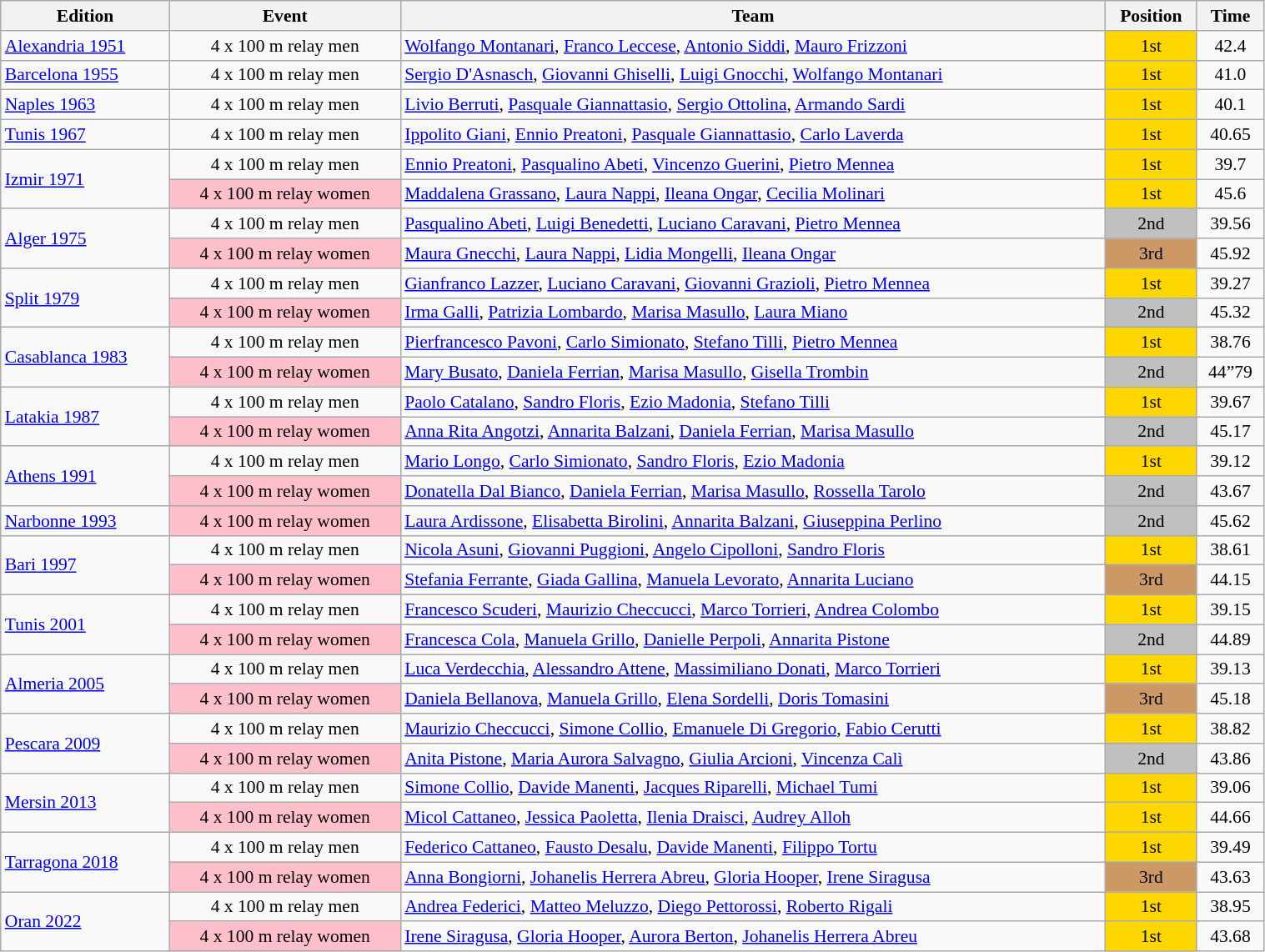<table class="wikitable" width=80% style="font-size:90%; text-align:center;">
<tr>
<th>Edition</th>
<th>Event</th>
<th>Team</th>
<th>Position</th>
<th>Time</th>
</tr>
<tr>
<td align=left> <a href='#'>Alexandria 1951</a></td>
<td>4 x 100 m relay men</td>
<td align=left><a href='#'>Wolfango Montanari</a>, <a href='#'>Franco Leccese</a>, <a href='#'>Antonio Siddi</a>, <a href='#'>Mauro Frizzoni</a></td>
<td bgcolor=gold>1st</td>
<td>42.4</td>
</tr>
<tr>
<td align=left> <a href='#'>Barcelona 1955</a></td>
<td>4 x 100 m relay men</td>
<td align=left><a href='#'>Sergio D'Asnasch</a>,  <a href='#'>Giovanni Ghiselli</a>, <a href='#'>Luigi Gnocchi</a>, <a href='#'>Wolfango Montanari</a></td>
<td bgcolor=gold>1st</td>
<td>41.0</td>
</tr>
<tr>
<td align=left> <a href='#'>Naples 1963</a></td>
<td>4 x 100 m relay men</td>
<td align=left><a href='#'>Livio Berruti</a>, <a href='#'>Pasquale Giannattasio</a>, <a href='#'>Sergio Ottolina</a>, <a href='#'>Armando Sardi</a></td>
<td bgcolor=gold>1st</td>
<td>40.1</td>
</tr>
<tr>
<td align=left> <a href='#'>Tunis 1967</a></td>
<td>4 x 100 m relay men</td>
<td align=left><a href='#'>Ippolito Giani</a>, <a href='#'>Ennio Preatoni</a>, <a href='#'>Pasquale Giannattasio</a>, <a href='#'>Carlo Laverda</a></td>
<td bgcolor=gold>1st</td>
<td>40.65</td>
</tr>
<tr>
<td rowspan=2 align=left> <a href='#'>Izmir 1971</a></td>
<td>4 x 100 m relay men</td>
<td align=left><a href='#'>Ennio Preatoni</a>, <a href='#'>Pasqualino Abeti</a>, <a href='#'>Vincenzo Guerini</a>, <a href='#'>Pietro Mennea</a></td>
<td bgcolor=gold>1st</td>
<td>39.7</td>
</tr>
<tr>
<td bgcolor=pink>4 x 100 m relay women</td>
<td align=left><a href='#'>Maddalena Grassano</a>, <a href='#'>Laura Nappi</a>, <a href='#'>Ileana Ongar</a>, <a href='#'>Cecilia Molinari</a></td>
<td bgcolor=gold>1st</td>
<td>45.6</td>
</tr>
<tr>
<td rowspan=2 align=left> <a href='#'>Alger 1975</a></td>
<td>4 x 100 m relay men</td>
<td align=left><a href='#'>Pasqualino Abeti</a>, <a href='#'>Luigi Benedetti</a>, <a href='#'>Luciano Caravani</a>, <a href='#'>Pietro Mennea</a></td>
<td bgcolor=silver>2nd</td>
<td>39.56</td>
</tr>
<tr>
<td bgcolor=pink>4 x 100 m relay women</td>
<td align=left><a href='#'>Maura Gnecchi</a>, <a href='#'>Laura Nappi</a>, <a href='#'>Lidia Mongelli</a>, <a href='#'>Ileana Ongar</a></td>
<td bgcolor=cc9966>3rd</td>
<td>45.92</td>
</tr>
<tr>
<td rowspan=2 align=left> <a href='#'>Split 1979</a></td>
<td>4 x 100 m relay men</td>
<td align=left><a href='#'>Gianfranco Lazzer</a>, <a href='#'>Luciano Caravani</a>, <a href='#'>Giovanni Grazioli</a>, <a href='#'>Pietro Mennea</a></td>
<td bgcolor=gold>1st</td>
<td>39.27</td>
</tr>
<tr>
<td bgcolor=pink>4 x 100 m relay women</td>
<td align=left><a href='#'>Irma Galli</a>, <a href='#'>Patrizia Lombardo</a>, <a href='#'>Marisa Masullo</a>, <a href='#'>Laura Miano</a></td>
<td bgcolor=silver>2nd</td>
<td>45.32</td>
</tr>
<tr>
<td rowspan=2 align=left> <a href='#'>Casablanca 1983</a></td>
<td>4 x 100 m relay men</td>
<td align=left><a href='#'>Pierfrancesco Pavoni</a>, <a href='#'>Carlo Simionato</a>, <a href='#'>Stefano Tilli</a>, <a href='#'>Pietro Mennea</a></td>
<td bgcolor=gold>1st</td>
<td>38.76</td>
</tr>
<tr>
<td bgcolor=pink>4 x 100 m relay women</td>
<td align=left><a href='#'>Mary Busato</a>, <a href='#'>Daniela Ferrian</a>, <a href='#'>Marisa Masullo</a>, <a href='#'>Gisella Trombin</a></td>
<td bgcolor=silver>2nd</td>
<td>44”79</td>
</tr>
<tr>
<td rowspan=2 align=left> <a href='#'>Latakia 1987</a></td>
<td>4 x 100 m relay men</td>
<td align=left><a href='#'>Paolo Catalano</a>, <a href='#'>Sandro Floris</a>, <a href='#'>Ezio Madonia</a>, <a href='#'>Stefano Tilli</a></td>
<td bgcolor=gold>1st</td>
<td>39.67</td>
</tr>
<tr>
<td bgcolor=pink>4 x 100 m relay women</td>
<td align=left><a href='#'>Anna Rita Angotzi</a>, <a href='#'>Annarita Balzani</a>, <a href='#'>Daniela Ferrian</a>, <a href='#'>Marisa Masullo</a></td>
<td bgcolor=silver>2nd</td>
<td>45.17</td>
</tr>
<tr>
<td rowspan=2 align=left> <a href='#'>Athens 1991</a></td>
<td>4 x 100 m relay men</td>
<td align=left><a href='#'>Mario Longo</a>, <a href='#'>Carlo Simionato</a>, <a href='#'>Sandro Floris</a>, <a href='#'>Ezio Madonia</a></td>
<td bgcolor=gold>1st</td>
<td>39.12</td>
</tr>
<tr>
<td bgcolor=pink>4 x 100 m relay women</td>
<td align=left><a href='#'>Donatella Dal Bianco</a>, <a href='#'>Daniela Ferrian</a>, <a href='#'>Marisa Masullo</a>, <a href='#'>Rossella Tarolo</a></td>
<td bgcolor=silver>2nd</td>
<td>43.67</td>
</tr>
<tr>
<td align=left> <a href='#'>Narbonne 1993</a></td>
<td bgcolor=pink>4 x 100 m relay women</td>
<td align=left><a href='#'>Laura Ardissone</a>, <a href='#'>Elisabetta Birolini</a>, <a href='#'>Annarita Balzani</a>, <a href='#'>Giuseppina Perlino</a></td>
<td bgcolor=silver>2nd</td>
<td>45.62</td>
</tr>
<tr>
<td rowspan=2 align=left> <a href='#'>Bari 1997</a></td>
<td>4 x 100 m relay men</td>
<td align=left><a href='#'>Nicola Asuni</a>, <a href='#'>Giovanni Puggioni</a>, <a href='#'>Angelo Cipolloni</a>, <a href='#'>Sandro Floris</a></td>
<td bgcolor=gold>1st</td>
<td>38.61</td>
</tr>
<tr>
<td bgcolor=pink>4 x 100 m relay women</td>
<td align=left><a href='#'>Stefania Ferrante</a>, <a href='#'>Giada Gallina</a>, <a href='#'>Manuela Levorato</a>, <a href='#'>Annarita Luciano</a></td>
<td bgcolor=cc9966>3rd</td>
<td>44.15</td>
</tr>
<tr>
<td rowspan=2 align=left> <a href='#'>Tunis 2001</a></td>
<td>4 x 100 m relay men</td>
<td align=left><a href='#'>Francesco Scuderi</a>, <a href='#'>Maurizio Checcucci</a>, <a href='#'>Marco Torrieri</a>, <a href='#'>Andrea Colombo</a></td>
<td bgcolor=gold>1st</td>
<td>39.15</td>
</tr>
<tr>
<td bgcolor=pink>4 x 100 m relay women</td>
<td align=left><a href='#'>Francesca Cola</a>, <a href='#'>Manuela Grillo</a>, <a href='#'>Danielle Perpoli</a>, <a href='#'>Annarita Pistone</a></td>
<td bgcolor=silver>2nd</td>
<td>44.89</td>
</tr>
<tr>
<td rowspan=2 align=left> <a href='#'>Almeria 2005</a></td>
<td>4 x 100 m relay men</td>
<td align=left><a href='#'>Luca Verdecchia</a>, <a href='#'>Alessandro Attene</a>, <a href='#'>Massimiliano Donati</a>, <a href='#'>Marco Torrieri</a></td>
<td bgcolor=gold>1st</td>
<td>39.13</td>
</tr>
<tr>
<td bgcolor=pink>4 x 100 m relay women</td>
<td align=left><a href='#'>Daniela Bellanova</a>, <a href='#'>Manuela Grillo</a>, <a href='#'>Elena Sordelli</a>, <a href='#'>Doris Tomasini</a></td>
<td bgcolor=cc9966>3rd</td>
<td>45.18</td>
</tr>
<tr>
<td rowspan=2 align=left> <a href='#'>Pescara 2009</a></td>
<td>4 x 100 m relay men</td>
<td align=left><a href='#'>Maurizio Checcucci</a>, <a href='#'>Simone Collio</a>, <a href='#'>Emanuele Di Gregorio</a>, <a href='#'>Fabio Cerutti</a></td>
<td bgcolor=gold>1st</td>
<td>38.82</td>
</tr>
<tr>
<td bgcolor=pink>4 x 100 m relay women</td>
<td align=left><a href='#'>Anita Pistone</a>, <a href='#'>Maria Aurora Salvagno</a>, <a href='#'>Giulia Arcioni</a>, <a href='#'>Vincenza Calì</a></td>
<td bgcolor=silver>2nd</td>
<td>43.86</td>
</tr>
<tr>
<td rowspan=2 align=left> <a href='#'>Mersin 2013</a></td>
<td>4 x 100 m relay men</td>
<td align=left><a href='#'>Simone Collio</a>, <a href='#'>Davide Manenti</a>, <a href='#'>Jacques Riparelli</a>, <a href='#'>Michael Tumi</a></td>
<td bgcolor=gold>1st</td>
<td>39.06</td>
</tr>
<tr>
<td bgcolor=pink>4 x 100 m relay women</td>
<td align=left><a href='#'>Micol Cattaneo</a>, <a href='#'>Jessica Paoletta</a>, <a href='#'>Ilenia Draisci</a>, <a href='#'>Audrey Alloh</a></td>
<td bgcolor=gold>1st</td>
<td>44.66</td>
</tr>
<tr>
<td rowspan=2 align=left> <a href='#'>Tarragona 2018</a></td>
<td>4 x 100 m relay men</td>
<td align=left><a href='#'>Federico Cattaneo</a>, <a href='#'>Fausto Desalu</a>, <a href='#'>Davide Manenti</a>, <a href='#'>Filippo Tortu</a></td>
<td bgcolor=gold>1st</td>
<td>39.49</td>
</tr>
<tr>
<td bgcolor=pink>4 x 100 m relay women</td>
<td align=left><a href='#'>Anna Bongiorni</a>, <a href='#'>Johanelis Herrera Abreu</a>, <a href='#'>Gloria Hooper</a>, <a href='#'>Irene Siragusa</a></td>
<td bgcolor=cc9966>3rd</td>
<td>43.63</td>
</tr>
<tr>
<td rowspan=2 align=left> <a href='#'>Oran 2022</a></td>
<td>4 x 100 m relay men</td>
<td align=left><a href='#'>Andrea Federici</a>, <a href='#'>Matteo Meluzzo</a>, <a href='#'>Diego Pettorossi</a>, <a href='#'>Roberto Rigali</a></td>
<td bgcolor=gold>1st</td>
<td>38.95</td>
</tr>
<tr>
<td bgcolor=pink>4 x 100 m relay women</td>
<td align=left><a href='#'>Irene Siragusa</a>, <a href='#'>Gloria Hooper</a>, <a href='#'>Aurora Berton</a>, <a href='#'>Johanelis Herrera Abreu</a></td>
<td bgcolor=gold>1st</td>
<td>43.68</td>
</tr>
</table>
